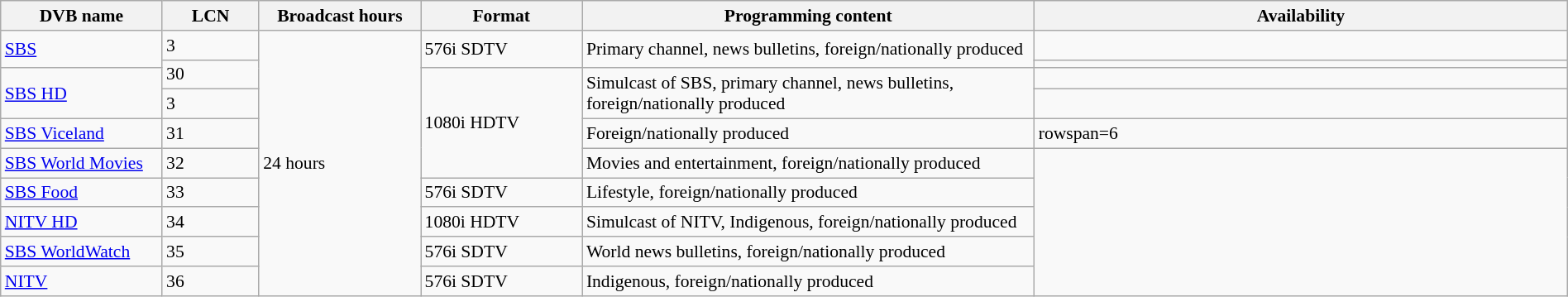<table class="wikitable" style="font-size:90%; width:100%;">
<tr>
<th width="10%">DVB name</th>
<th width="6%">LCN</th>
<th width="10%">Broadcast hours</th>
<th width="10%">Format</th>
<th width="28%">Programming content</th>
<th width="33%">Availability</th>
</tr>
<tr>
<td rowspan=2><a href='#'>SBS</a></td>
<td>3</td>
<td rowspan=10>24 hours</td>
<td rowspan=2>576i SDTV</td>
<td rowspan=2>Primary channel, news bulletins, foreign/nationally produced </td>
<td></td>
</tr>
<tr>
<td rowspan=2>30</td>
<td></td>
</tr>
<tr>
<td rowspan=2><a href='#'>SBS HD</a></td>
<td rowspan=4>1080i HDTV<br></td>
<td rowspan=2>Simulcast of SBS, primary channel, news bulletins, foreign/nationally produced </td>
<td></td>
</tr>
<tr>
<td>3</td>
<td></td>
</tr>
<tr>
<td><a href='#'>SBS Viceland</a></td>
<td>31</td>
<td>Foreign/nationally produced </td>
<td>rowspan=6 </td>
</tr>
<tr>
<td><a href='#'>SBS World Movies</a></td>
<td>32</td>
<td>Movies and entertainment, foreign/nationally produced </td>
</tr>
<tr>
<td><a href='#'>SBS Food</a></td>
<td>33</td>
<td>576i SDTV<br></td>
<td>Lifestyle, foreign/nationally produced </td>
</tr>
<tr>
<td><a href='#'>NITV HD</a></td>
<td>34</td>
<td>1080i HDTV<br></td>
<td>Simulcast of NITV, Indigenous, foreign/nationally produced </td>
</tr>
<tr>
<td><a href='#'>SBS WorldWatch</a></td>
<td>35</td>
<td>576i SDTV<br></td>
<td>World news bulletins, foreign/nationally produced </td>
</tr>
<tr>
<td><a href='#'>NITV</a></td>
<td>36</td>
<td>576i SDTV</td>
<td>Indigenous, foreign/nationally produced </td>
</tr>
</table>
